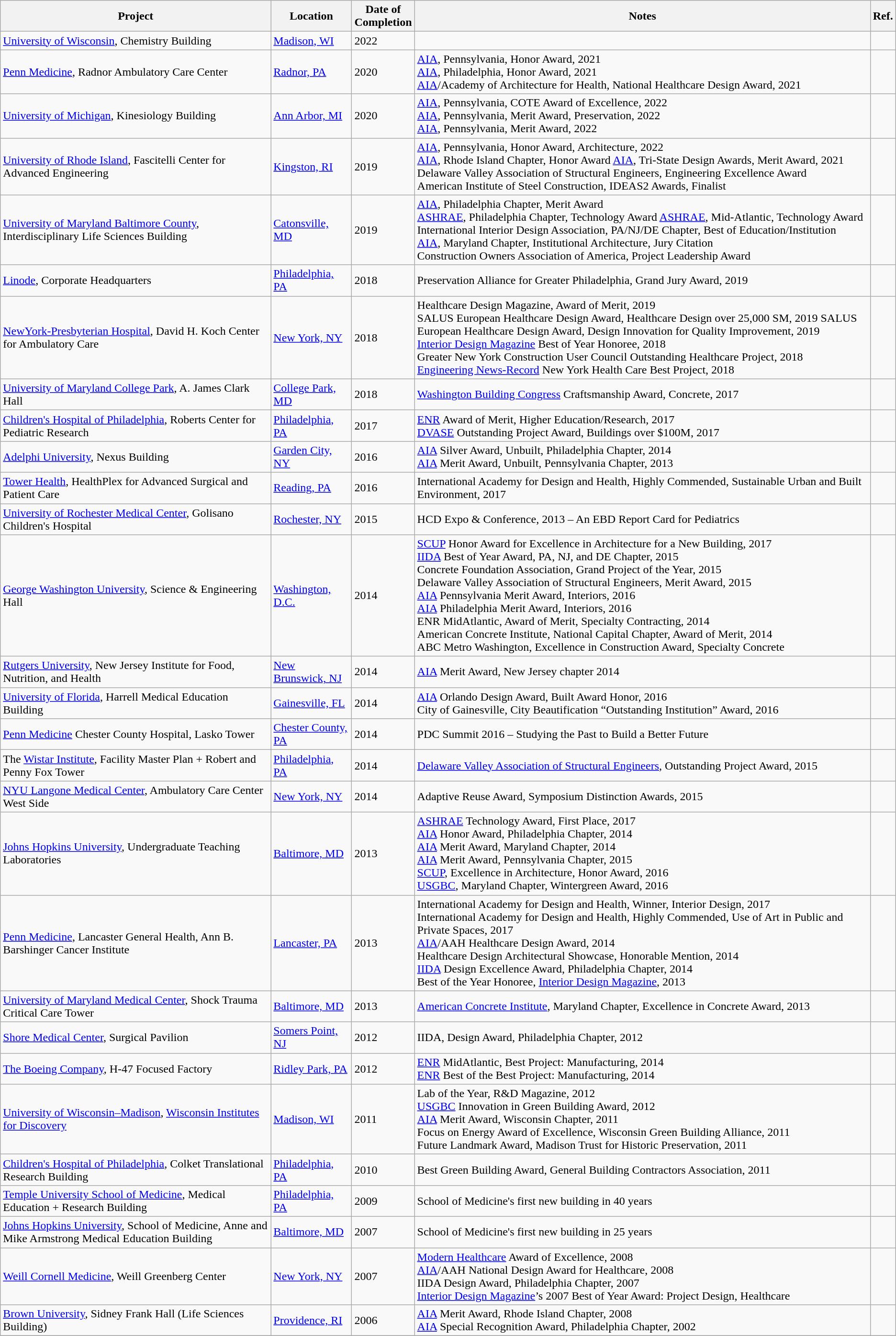<table class="wikitable sortable collapsible">
<tr>
<th scope="col">Project</th>
<th scope="col">Location</th>
<th scope="col">Date of<br>Completion</th>
<th scope="col" class="unsortable">Notes</th>
<th scope="col" class="unsortable">Ref.</th>
</tr>
<tr>
<td><a href='#'>University of Wisconsin</a>, Chemistry Building</td>
<td><a href='#'>Madison, WI</a></td>
<td>2022</td>
<td></td>
<td></td>
</tr>
<tr>
<td><a href='#'>Penn Medicine</a>, Radnor Ambulatory Care Center</td>
<td><a href='#'>Radnor, PA</a></td>
<td>2020</td>
<td><a href='#'>AIA</a>, Pennsylvania, Honor Award, 2021<br><a href='#'>AIA</a>, Philadelphia, Honor Award, 2021<br><a href='#'>AIA</a>/Academy of Architecture for Health, National Healthcare Design Award, 2021</td>
<td></td>
</tr>
<tr>
<td><a href='#'>University of Michigan</a>, Kinesiology Building</td>
<td><a href='#'>Ann Arbor, MI</a></td>
<td>2020</td>
<td><a href='#'>AIA</a>, Pennsylvania, COTE Award of Excellence, 2022<br><a href='#'>AIA</a>, Pennsylvania, Merit Award, Preservation, 2022<br><a href='#'>AIA</a>, Pennsylvania, Merit Award, 2022</td>
</tr>
<tr>
<td><a href='#'>University of Rhode Island</a>, Fascitelli Center for Advanced Engineering</td>
<td><a href='#'>Kingston, RI</a></td>
<td>2019</td>
<td><a href='#'>AIA</a>, Pennsylvania, Honor Award, Architecture, 2022<br><a href='#'>AIA</a>, Rhode Island Chapter, Honor Award
<a href='#'>AIA</a>, Tri-State Design Awards, Merit Award, 2021<br>Delaware Valley Association of Structural Engineers, Engineering Excellence Award<br>American Institute of Steel Construction, IDEAS2 Awards, Finalist</td>
<td></td>
</tr>
<tr>
<td><a href='#'>University of Maryland Baltimore County</a>, Interdisciplinary Life Sciences Building</td>
<td><a href='#'>Catonsville, MD</a></td>
<td>2019</td>
<td><a href='#'>AIA</a>, Philadelphia Chapter, Merit Award<br><a href='#'>ASHRAE</a>, Philadelphia Chapter, Technology Award
<a href='#'>ASHRAE</a>, Mid-Atlantic, Technology Award<br>International Interior Design Association, PA/NJ/DE Chapter, Best of Education/Institution<br><a href='#'>AIA</a>, Maryland Chapter, Institutional Architecture, Jury Citation<br>Construction Owners Association of America, Project Leadership Award</td>
<td></td>
</tr>
<tr>
<td><a href='#'>Linode</a>, Corporate Headquarters</td>
<td><a href='#'>Philadelphia, PA</a></td>
<td>2018</td>
<td>Preservation Alliance for Greater Philadelphia, Grand Jury Award, 2019</td>
<td></td>
</tr>
<tr>
<td><a href='#'>NewYork-Presbyterian Hospital</a>, David H. Koch Center for Ambulatory Care</td>
<td><a href='#'>New York, NY</a></td>
<td>2018</td>
<td>Healthcare Design Magazine, Award of Merit, 2019<br>SALUS European Healthcare Design Award, Healthcare Design over 25,000 SM, 2019
SALUS European Healthcare Design Award, Design Innovation for Quality Improvement, 2019<br><a href='#'>Interior Design Magazine</a> Best of Year Honoree, 2018<br>Greater New York Construction User Council Outstanding Healthcare Project, 2018<br><a href='#'>Engineering News-Record</a> New York Health Care Best Project, 2018</td>
<td></td>
</tr>
<tr>
<td><a href='#'>University of Maryland College Park</a>, A. James Clark Hall</td>
<td><a href='#'>College Park, MD</a></td>
<td>2018</td>
<td><a href='#'>Washington Building Congress</a> Craftsmanship Award, Concrete, 2017</td>
<td></td>
</tr>
<tr>
<td><a href='#'>Children's Hospital of Philadelphia</a>, Roberts Center for Pediatric Research</td>
<td><a href='#'>Philadelphia, PA</a></td>
<td>2017</td>
<td><a href='#'>ENR</a> Award of Merit, Higher Education/Research, 2017<br><a href='#'>DVASE</a> Outstanding Project Award, Buildings over $100M, 2017</td>
<td></td>
</tr>
<tr>
<td><a href='#'>Adelphi University</a>, Nexus Building</td>
<td><a href='#'>Garden City, NY</a></td>
<td>2016</td>
<td><a href='#'>AIA</a> Silver Award, Unbuilt, Philadelphia Chapter, 2014<br><a href='#'>AIA</a> Merit Award, Unbuilt, Pennsylvania Chapter, 2013</td>
<td></td>
</tr>
<tr>
<td><a href='#'>Tower Health</a>, HealthPlex for Advanced Surgical and Patient Care</td>
<td><a href='#'>Reading, PA</a></td>
<td>2016</td>
<td>International Academy for Design and Health, Highly Commended, Sustainable Urban and Built Environment, 2017</td>
<td></td>
</tr>
<tr>
<td><a href='#'>University of Rochester Medical Center</a>, Golisano Children's Hospital</td>
<td><a href='#'>Rochester, NY</a></td>
<td>2015</td>
<td>HCD Expo & Conference, 2013 – An EBD Report Card for Pediatrics</td>
<td></td>
</tr>
<tr>
<td><a href='#'>George Washington University</a>, Science & Engineering Hall</td>
<td><a href='#'>Washington, D.C.</a></td>
<td>2014</td>
<td><a href='#'>SCUP</a> Honor Award for Excellence in Architecture for a New Building, 2017<br><a href='#'>IIDA</a> Best of Year Award, PA, NJ, and DE Chapter, 2015<br>Concrete Foundation Association, Grand Project of the Year, 2015<br>Delaware Valley Association of Structural Engineers, Merit Award, 2015<br><a href='#'>AIA</a> Pennsylvania Merit Award, Interiors, 2016<br><a href='#'>AIA</a> Philadelphia Merit Award, Interiors, 2016<br>ENR MidAtlantic, Award of Merit, Specialty Contracting, 2014<br>American Concrete Institute, National Capital Chapter, Award of Merit, 2014<br>ABC Metro Washington, Excellence in Construction Award, Specialty Concrete<br></td>
<td><br></td>
</tr>
<tr>
<td><a href='#'>Rutgers University</a>, New Jersey Institute for Food, Nutrition, and Health</td>
<td><a href='#'>New Brunswick, NJ</a></td>
<td>2014</td>
<td><a href='#'>AIA</a> Merit Award, New Jersey chapter 2014</td>
<td><br></td>
</tr>
<tr>
<td><a href='#'>University of Florida</a>, Harrell Medical Education Building</td>
<td><a href='#'>Gainesville, FL</a></td>
<td>2014</td>
<td><a href='#'>AIA</a> Orlando Design Award, Built Award Honor, 2016<br>City of Gainesville, City Beautification “Outstanding Institution” Award, 2016</td>
<td></td>
</tr>
<tr>
<td><a href='#'>Penn Medicine</a> Chester County Hospital, Lasko Tower</td>
<td><a href='#'>Chester County, PA</a></td>
<td>2014</td>
<td>PDC Summit 2016 – Studying the Past to Build a Better Future</td>
<td></td>
</tr>
<tr>
<td>The <a href='#'>Wistar Institute</a>, Facility Master Plan + Robert and Penny Fox Tower</td>
<td><a href='#'>Philadelphia, PA</a></td>
<td>2014</td>
<td><a href='#'>Delaware Valley Association of Structural Engineers</a>, Outstanding Project Award, 2015</td>
<td></td>
</tr>
<tr>
<td><a href='#'>NYU Langone Medical Center</a>, Ambulatory Care Center West Side</td>
<td><a href='#'>New York, NY</a></td>
<td>2014</td>
<td>Adaptive Reuse Award, Symposium Distinction Awards, 2015</td>
<td></td>
</tr>
<tr>
<td><a href='#'>Johns Hopkins University</a>, Undergraduate Teaching Laboratories</td>
<td><a href='#'>Baltimore, MD</a></td>
<td>2013</td>
<td><a href='#'>ASHRAE</a> Technology Award, First Place, 2017<br> <a href='#'>AIA</a> Honor Award, Philadelphia Chapter, 2014<br><a href='#'>AIA</a> Merit Award, Maryland Chapter, 2014<br><a href='#'>AIA</a> Merit Award, Pennsylvania Chapter, 2015<br><a href='#'>SCUP</a>, Excellence in Architecture, Honor Award, 2016<br><a href='#'>USGBC</a>, Maryland Chapter, Wintergreen Award, 2016</td>
<td><br></td>
</tr>
<tr>
<td><a href='#'>Penn Medicine</a>, Lancaster General Health, Ann B. Barshinger Cancer Institute</td>
<td><a href='#'>Lancaster, PA</a></td>
<td>2013</td>
<td>International Academy for Design and Health, Winner, Interior Design, 2017<br>International Academy for Design and Health, Highly Commended, Use of Art in Public and Private Spaces, 2017<br><a href='#'>AIA</a>/AAH Healthcare Design Award, 2014<br>Healthcare Design Architectural Showcase, Honorable Mention, 2014<br><a href='#'>IIDA</a> Design Excellence Award, Philadelphia Chapter, 2014<br>Best of the Year Honoree, <a href='#'>Interior Design Magazine</a>, 2013</td>
<td><br></td>
</tr>
<tr>
<td><a href='#'>University of Maryland Medical Center</a>, Shock Trauma Critical Care Tower</td>
<td><a href='#'>Baltimore, MD</a></td>
<td>2013</td>
<td><a href='#'>American Concrete Institute</a>, Maryland Chapter, Excellence in Concrete Award, 2013</td>
<td></td>
</tr>
<tr>
<td><a href='#'>Shore Medical Center</a>, Surgical Pavilion</td>
<td><a href='#'>Somers Point, NJ</a></td>
<td>2012</td>
<td>IIDA, Design Award, Philadelphia Chapter, 2012</td>
<td></td>
</tr>
<tr>
<td><a href='#'>The Boeing Company</a>, H-47 Focused Factory</td>
<td><a href='#'>Ridley Park, PA</a></td>
<td>2012</td>
<td><a href='#'>ENR</a> MidAtlantic, Best Project: Manufacturing, 2014<br><a href='#'>ENR</a> Best of the Best Project: Manufacturing, 2014</td>
<td></td>
</tr>
<tr>
<td><a href='#'>University of Wisconsin–Madison</a>, <a href='#'>Wisconsin Institutes for Discovery</a></td>
<td><a href='#'>Madison, WI</a></td>
<td>2011</td>
<td>Lab of the Year, R&D Magazine, 2012<br><a href='#'>USGBC</a> Innovation in Green Building Award, 2012<br><a href='#'>AIA</a> Merit Award, Wisconsin Chapter, 2011<br>Focus on Energy Award of Excellence, Wisconsin Green Building Alliance, 2011<br>Future Landmark Award, Madison Trust for Historic Preservation, 2011</td>
<td><br></td>
</tr>
<tr>
<td><a href='#'>Children's Hospital of Philadelphia</a>, Colket Translational Research Building</td>
<td><a href='#'>Philadelphia, PA</a></td>
<td>2010</td>
<td>Best Green Building Award, General Building Contractors Association, 2011</td>
<td></td>
</tr>
<tr>
<td><a href='#'>Temple University School of Medicine</a>, Medical Education + Research Building</td>
<td><a href='#'>Philadelphia, PA</a></td>
<td>2009</td>
<td>School of Medicine's first new building in 40 years</td>
<td></td>
</tr>
<tr>
<td><a href='#'>Johns Hopkins University</a>, School of Medicine, Anne and Mike Armstrong Medical Education Building</td>
<td><a href='#'>Baltimore, MD</a></td>
<td>2007</td>
<td>School of Medicine's first new building in 25 years</td>
<td></td>
</tr>
<tr>
<td><a href='#'>Weill Cornell Medicine</a>, Weill Greenberg Center</td>
<td><a href='#'>New York, NY</a></td>
<td>2007</td>
<td><a href='#'>Modern Healthcare</a> Award of Excellence, 2008<br><a href='#'>AIA</a>/AAH National Design Award for Healthcare, 2008<br>IIDA Design Award, Philadelphia Chapter, 2007<br><a href='#'>Interior Design Magazine</a>’s 2007 Best of Year Award: Project Design, Healthcare</td>
<td><br></td>
</tr>
<tr>
<td><a href='#'>Brown University</a>, Sidney Frank Hall (Life Sciences Building)</td>
<td><a href='#'>Providence, RI</a></td>
<td>2006</td>
<td><a href='#'>AIA</a> Merit Award, Rhode Island Chapter, 2008<br><a href='#'>AIA</a> Special Recognition Award, Philadelphia Chapter, 2002</td>
<td></td>
</tr>
<tr>
</tr>
</table>
